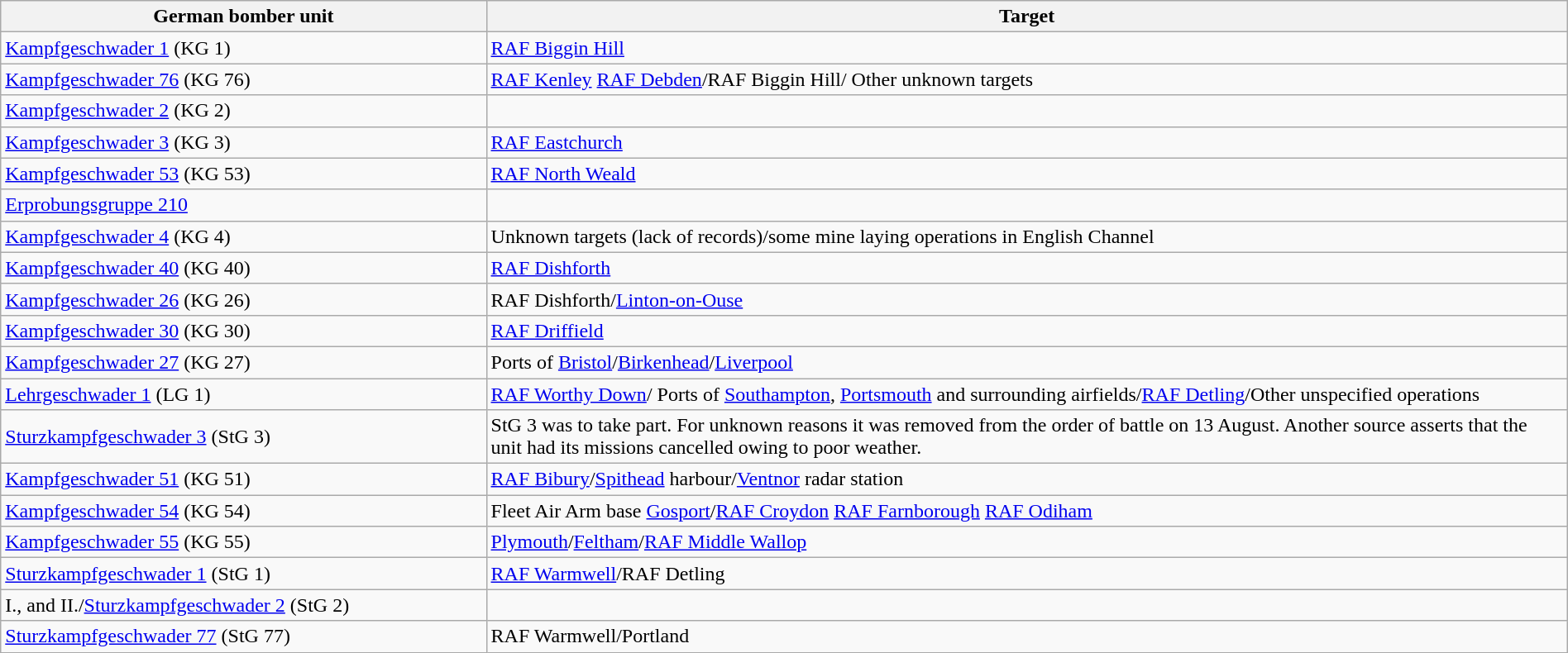<table class="wikitable" style="width:100%; margin-centre:5pt; margin-Bottom:0; margin-centre:0; margin-Top:0;">
<tr>
<th style="width:31%;">German bomber unit</th>
<th>Target</th>
</tr>
<tr>
<td><a href='#'>Kampfgeschwader 1</a> (KG 1)</td>
<td><a href='#'>RAF Biggin Hill</a></td>
</tr>
<tr>
<td><a href='#'>Kampfgeschwader 76</a> (KG 76)</td>
<td><a href='#'>RAF Kenley</a> <a href='#'>RAF Debden</a>/RAF Biggin Hill/ Other unknown targets</td>
</tr>
<tr>
<td><a href='#'>Kampfgeschwader 2</a> (KG 2)</td>
<td></td>
</tr>
<tr>
<td><a href='#'>Kampfgeschwader 3</a> (KG 3)</td>
<td><a href='#'>RAF Eastchurch</a></td>
</tr>
<tr>
<td><a href='#'>Kampfgeschwader 53</a> (KG 53)</td>
<td><a href='#'>RAF North Weald</a></td>
</tr>
<tr>
<td><a href='#'>Erprobungsgruppe 210</a></td>
<td></td>
</tr>
<tr>
<td><a href='#'>Kampfgeschwader 4</a> (KG 4)</td>
<td>Unknown targets (lack of records)/some mine laying operations in English Channel</td>
</tr>
<tr>
<td><a href='#'>Kampfgeschwader 40</a> (KG 40)</td>
<td><a href='#'>RAF Dishforth</a></td>
</tr>
<tr>
<td><a href='#'>Kampfgeschwader 26</a> (KG 26)</td>
<td>RAF Dishforth/<a href='#'>Linton-on-Ouse</a></td>
</tr>
<tr>
<td><a href='#'>Kampfgeschwader 30</a> (KG 30)</td>
<td><a href='#'>RAF Driffield</a></td>
</tr>
<tr>
<td><a href='#'>Kampfgeschwader 27</a> (KG 27)</td>
<td>Ports of <a href='#'>Bristol</a>/<a href='#'>Birkenhead</a>/<a href='#'>Liverpool</a></td>
</tr>
<tr>
<td><a href='#'>Lehrgeschwader 1</a> (LG 1)</td>
<td><a href='#'>RAF Worthy Down</a>/ Ports of <a href='#'>Southampton</a>, <a href='#'>Portsmouth</a> and surrounding airfields/<a href='#'>RAF Detling</a>/Other unspecified operations</td>
</tr>
<tr>
<td><a href='#'>Sturzkampfgeschwader 3</a> (StG 3)</td>
<td>StG 3 was to take part. For unknown reasons it was removed from the order of battle on 13 August. Another source asserts that the unit had its missions cancelled owing to poor weather.</td>
</tr>
<tr>
<td><a href='#'>Kampfgeschwader 51</a> (KG 51)</td>
<td><a href='#'>RAF Bibury</a>/<a href='#'>Spithead</a> harbour/<a href='#'>Ventnor</a> radar station</td>
</tr>
<tr>
<td><a href='#'>Kampfgeschwader 54</a> (KG 54)</td>
<td>Fleet Air Arm base <a href='#'>Gosport</a>/<a href='#'>RAF Croydon</a> <a href='#'>RAF Farnborough</a> <a href='#'>RAF Odiham</a></td>
</tr>
<tr>
<td><a href='#'>Kampfgeschwader 55</a> (KG 55)</td>
<td><a href='#'>Plymouth</a>/<a href='#'>Feltham</a>/<a href='#'>RAF Middle Wallop</a></td>
</tr>
<tr>
<td><a href='#'>Sturzkampfgeschwader 1</a> (StG 1)</td>
<td><a href='#'>RAF Warmwell</a>/RAF Detling</td>
</tr>
<tr>
<td>I., and II./<a href='#'>Sturzkampfgeschwader 2</a> (StG 2)</td>
<td></td>
</tr>
<tr>
<td><a href='#'>Sturzkampfgeschwader 77</a> (StG 77)</td>
<td>RAF Warmwell/Portland</td>
</tr>
</table>
